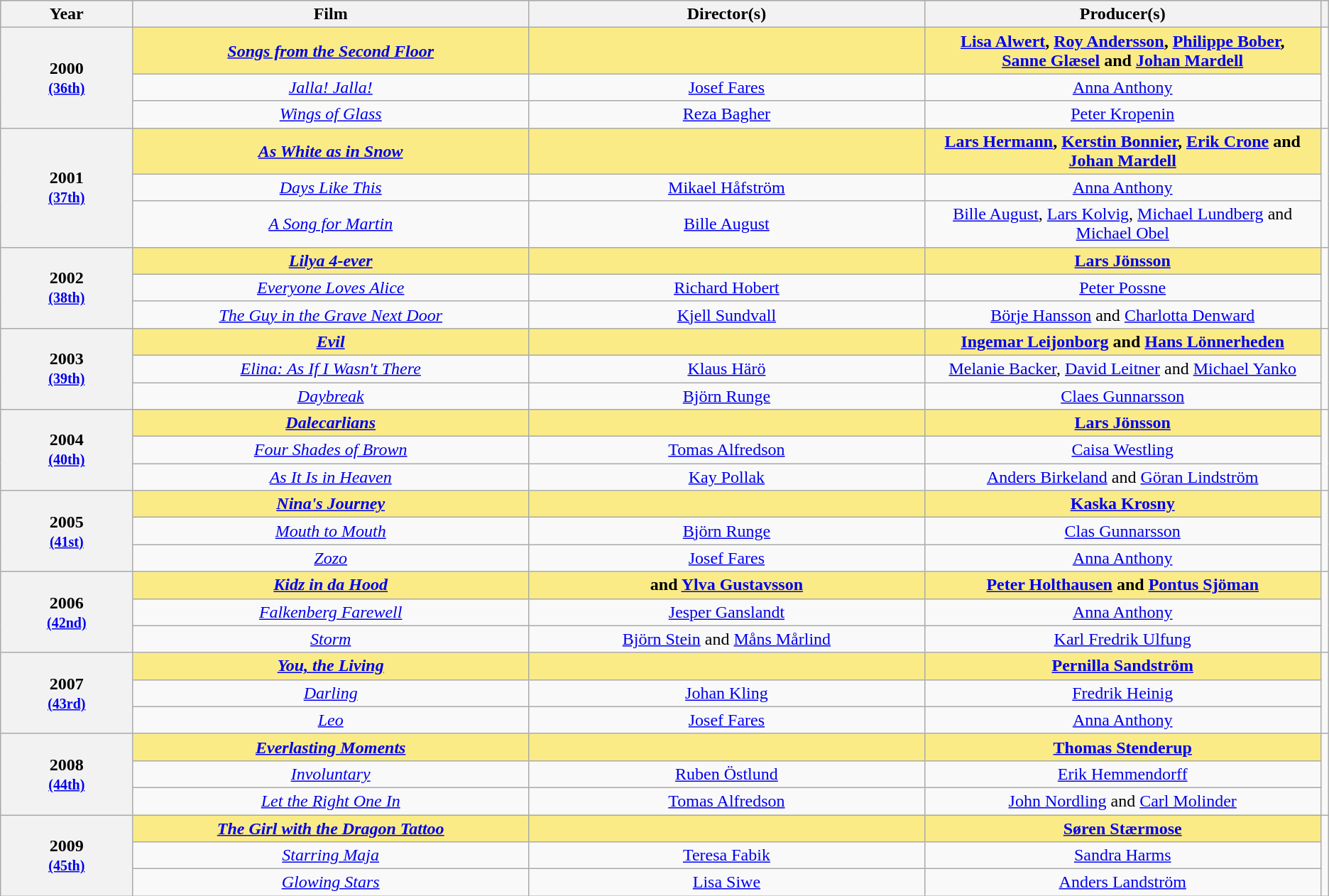<table class="wikitable" style="text-align:center;">
<tr style="background:#bebebe;">
<th style="width:10%;">Year</th>
<th style="width:30%;">Film</th>
<th style="width:30%;">Director(s)</th>
<th style="width:30%;">Producer(s)</th>
<th scope="col" style="width:2%;" class="unsortable"></th>
</tr>
<tr>
<th scope="row" rowspan=3 style="text-align:center"><strong>2000</strong><br><small><a href='#'>(36th)</a></small></th>
<td style="background:#FAEB86"><strong><em><a href='#'>Songs from the Second Floor</a></em></strong></td>
<td style="background:#FAEB86"><strong></strong></td>
<td style="background:#FAEB86"><strong><a href='#'>Lisa Alwert</a>, <a href='#'>Roy Andersson</a>, <a href='#'>Philippe Bober</a>,<br><a href='#'>Sanne Glæsel</a> and <a href='#'>Johan Mardell</a></strong></td>
<td rowspan="3"></td>
</tr>
<tr>
<td><em><a href='#'>Jalla! Jalla!</a></em></td>
<td><a href='#'>Josef Fares</a></td>
<td><a href='#'>Anna Anthony</a></td>
</tr>
<tr>
<td><em><a href='#'>Wings of Glass</a></em></td>
<td><a href='#'>Reza Bagher</a></td>
<td><a href='#'>Peter Kropenin</a></td>
</tr>
<tr>
<th scope="row" rowspan=3 style="text-align:center"><strong>2001</strong><br><small><a href='#'>(37th)</a></small></th>
<td style="background:#FAEB86"><strong><em><a href='#'>As White as in Snow</a></em></strong></td>
<td style="background:#FAEB86"><strong></strong></td>
<td style="background:#FAEB86"><strong><a href='#'>Lars Hermann</a>, <a href='#'>Kerstin Bonnier</a>, <a href='#'>Erik Crone</a> and <a href='#'>Johan Mardell</a></strong></td>
<td rowspan="3"></td>
</tr>
<tr>
<td><em><a href='#'>Days Like This</a></em></td>
<td><a href='#'>Mikael Håfström</a></td>
<td><a href='#'>Anna Anthony</a></td>
</tr>
<tr>
<td><em><a href='#'>A Song for Martin</a></em></td>
<td><a href='#'>Bille August</a></td>
<td><a href='#'>Bille August</a>, <a href='#'>Lars Kolvig</a>, <a href='#'>Michael Lundberg</a> and <a href='#'>Michael Obel</a></td>
</tr>
<tr>
<th scope="row" rowspan=3 style="text-align:center"><strong>2002</strong><br><small><a href='#'>(38th)</a></small></th>
<td style="background:#FAEB86"><strong><em><a href='#'>Lilya 4-ever</a></em></strong></td>
<td style="background:#FAEB86"><strong></strong></td>
<td style="background:#FAEB86"><strong><a href='#'>Lars Jönsson</a></strong></td>
<td rowspan="3"></td>
</tr>
<tr>
<td><em><a href='#'>Everyone Loves Alice</a></em></td>
<td><a href='#'>Richard Hobert</a></td>
<td><a href='#'>Peter Possne</a></td>
</tr>
<tr>
<td><em><a href='#'>The Guy in the Grave Next Door</a></em></td>
<td><a href='#'>Kjell Sundvall</a></td>
<td><a href='#'>Börje Hansson</a> and <a href='#'>Charlotta Denward</a></td>
</tr>
<tr>
<th scope="row" rowspan=3 style="text-align:center"><strong>2003</strong><br><small><a href='#'>(39th)</a></small></th>
<td style="background:#FAEB86"><strong><em><a href='#'>Evil</a></em></strong></td>
<td style="background:#FAEB86"><strong></strong></td>
<td style="background:#FAEB86"><strong><a href='#'>Ingemar Leijonborg</a> and <a href='#'>Hans Lönnerheden</a></strong></td>
<td rowspan="3"></td>
</tr>
<tr>
<td><em><a href='#'>Elina: As If I Wasn't There</a></em></td>
<td><a href='#'>Klaus Härö</a></td>
<td><a href='#'>Melanie Backer</a>, <a href='#'>David Leitner</a> and <a href='#'>Michael Yanko</a></td>
</tr>
<tr>
<td><em><a href='#'>Daybreak</a></em></td>
<td><a href='#'>Björn Runge</a></td>
<td><a href='#'>Claes Gunnarsson</a></td>
</tr>
<tr>
<th scope="row" rowspan=3 style="text-align:center"><strong>2004</strong><br><small><a href='#'>(40th)</a></small></th>
<td style="background:#FAEB86"><strong><em><a href='#'>Dalecarlians</a></em></strong></td>
<td style="background:#FAEB86"><strong></strong></td>
<td style="background:#FAEB86"><strong><a href='#'>Lars Jönsson</a></strong></td>
<td rowspan="3"></td>
</tr>
<tr>
<td><em><a href='#'>Four Shades of Brown</a></em></td>
<td><a href='#'>Tomas Alfredson</a></td>
<td><a href='#'>Caisa Westling</a></td>
</tr>
<tr>
<td><em><a href='#'>As It Is in Heaven</a></em></td>
<td><a href='#'>Kay Pollak</a></td>
<td><a href='#'>Anders Birkeland</a> and <a href='#'>Göran Lindström</a></td>
</tr>
<tr>
<th scope="row" rowspan=3 style="text-align:center"><strong>2005</strong><br><small><a href='#'>(41st)</a></small></th>
<td style="background:#FAEB86"><strong><em><a href='#'>Nina's Journey</a></em></strong></td>
<td style="background:#FAEB86"><strong></strong></td>
<td style="background:#FAEB86"><strong><a href='#'>Kaska Krosny</a></strong></td>
<td rowspan="3"></td>
</tr>
<tr>
<td><em><a href='#'>Mouth to Mouth</a></em></td>
<td><a href='#'>Björn Runge</a></td>
<td><a href='#'>Clas Gunnarsson</a></td>
</tr>
<tr>
<td><em><a href='#'>Zozo</a></em></td>
<td><a href='#'>Josef Fares</a></td>
<td><a href='#'>Anna Anthony</a></td>
</tr>
<tr>
<th scope="row" rowspan=3 style="text-align:center"><strong>2006</strong><br><small><a href='#'>(42nd)</a></small></th>
<td style="background:#FAEB86"><strong><em><a href='#'>Kidz in da Hood</a></em></strong></td>
<td style="background:#FAEB86"><strong> and <a href='#'>Ylva Gustavsson</a></strong></td>
<td style="background:#FAEB86"><strong><a href='#'>Peter Holthausen</a> and <a href='#'>Pontus Sjöman</a></strong></td>
<td rowspan="3"></td>
</tr>
<tr>
<td><em><a href='#'>Falkenberg Farewell</a></em></td>
<td><a href='#'>Jesper Ganslandt</a></td>
<td><a href='#'>Anna Anthony</a></td>
</tr>
<tr>
<td><em><a href='#'>Storm</a></em></td>
<td><a href='#'>Björn Stein</a> and <a href='#'>Måns Mårlind</a></td>
<td><a href='#'>Karl Fredrik Ulfung</a></td>
</tr>
<tr>
<th scope="row" rowspan=3 style="text-align:center"><strong>2007</strong><br><small><a href='#'>(43rd)</a></small></th>
<td style="background:#FAEB86"><strong><em><a href='#'>You, the Living</a></em></strong></td>
<td style="background:#FAEB86"><strong></strong></td>
<td style="background:#FAEB86"><strong><a href='#'>Pernilla Sandström</a></strong></td>
<td rowspan="3"></td>
</tr>
<tr>
<td><em><a href='#'>Darling</a></em></td>
<td><a href='#'>Johan Kling</a></td>
<td><a href='#'>Fredrik Heinig</a></td>
</tr>
<tr>
<td><em><a href='#'>Leo</a></em></td>
<td><a href='#'>Josef Fares</a></td>
<td><a href='#'>Anna Anthony</a></td>
</tr>
<tr>
<th scope="row" rowspan=3 style="text-align:center"><strong>2008</strong><br><small><a href='#'>(44th)</a></small></th>
<td style="background:#FAEB86"><strong><em><a href='#'>Everlasting Moments</a></em></strong></td>
<td style="background:#FAEB86"><strong></strong></td>
<td style="background:#FAEB86"><strong><a href='#'>Thomas Stenderup</a></strong></td>
<td rowspan="3"></td>
</tr>
<tr>
<td><em><a href='#'>Involuntary</a></em></td>
<td><a href='#'>Ruben Östlund</a></td>
<td><a href='#'>Erik Hemmendorff</a></td>
</tr>
<tr>
<td><em><a href='#'>Let the Right One In</a></em></td>
<td><a href='#'>Tomas Alfredson</a></td>
<td><a href='#'>John Nordling</a> and <a href='#'>Carl Molinder</a></td>
</tr>
<tr>
<th scope="row" rowspan=3 style="text-align:center"><strong>2009</strong><br><small><a href='#'>(45th)</a></small></th>
<td style="background:#FAEB86"><strong><em><a href='#'>The Girl with the Dragon Tattoo</a></em></strong></td>
<td style="background:#FAEB86"><strong></strong></td>
<td style="background:#FAEB86"><strong><a href='#'>Søren Stærmose</a></strong></td>
<td rowspan="3"></td>
</tr>
<tr>
<td><em><a href='#'>Starring Maja</a></em></td>
<td><a href='#'>Teresa Fabik</a></td>
<td><a href='#'>Sandra Harms</a></td>
</tr>
<tr>
<td><em><a href='#'>Glowing Stars</a></em></td>
<td><a href='#'>Lisa Siwe</a></td>
<td><a href='#'>Anders Landström</a></td>
</tr>
</table>
